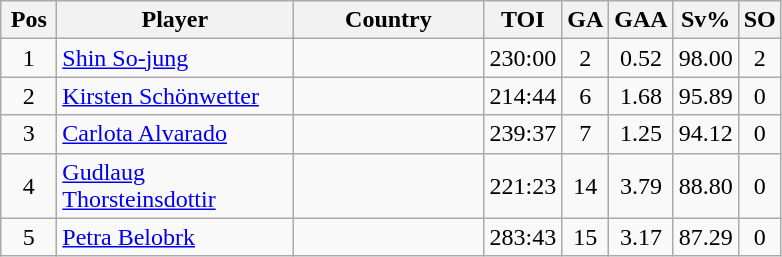<table class="wikitable sortable" style="text-align: center;">
<tr>
<th width=30>Pos</th>
<th width=150>Player</th>
<th width=120>Country</th>
<th width=20>TOI</th>
<th width=20>GA</th>
<th width=20>GAA</th>
<th width=20>Sv%</th>
<th width=20>SO</th>
</tr>
<tr>
<td>1</td>
<td align=left><a href='#'>Shin So-jung</a></td>
<td align=left></td>
<td>230:00</td>
<td>2</td>
<td>0.52</td>
<td>98.00</td>
<td>2</td>
</tr>
<tr>
<td>2</td>
<td align=left><a href='#'>Kirsten Schönwetter</a></td>
<td align=left></td>
<td>214:44</td>
<td>6</td>
<td>1.68</td>
<td>95.89</td>
<td>0</td>
</tr>
<tr>
<td>3</td>
<td align=left><a href='#'>Carlota Alvarado</a></td>
<td align=left></td>
<td>239:37</td>
<td>7</td>
<td>1.25</td>
<td>94.12</td>
<td>0</td>
</tr>
<tr>
<td>4</td>
<td align=left><a href='#'>Gudlaug Thorsteinsdottir</a></td>
<td align=left></td>
<td>221:23</td>
<td>14</td>
<td>3.79</td>
<td>88.80</td>
<td>0</td>
</tr>
<tr>
<td>5</td>
<td align=left><a href='#'>Petra Belobrk</a></td>
<td align=left></td>
<td>283:43</td>
<td>15</td>
<td>3.17</td>
<td>87.29</td>
<td>0</td>
</tr>
</table>
